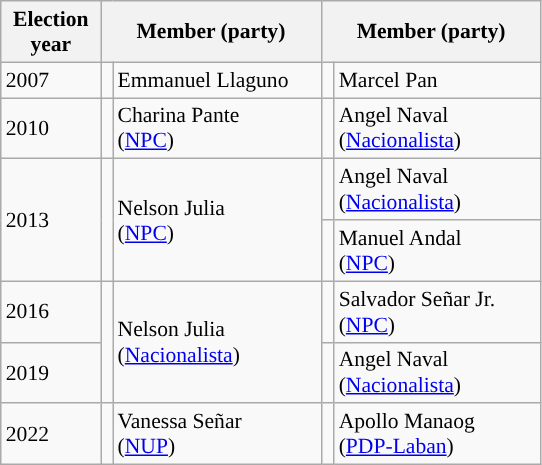<table class=wikitable style="font-size:90%">
<tr>
<th width=60px>Election<br>year</th>
<th colspan=2 width=140px>Member (party)</th>
<th colspan=2 width=140px>Member (party)</th>
</tr>
<tr>
<td>2007</td>
<td></td>
<td>Emmanuel Llaguno</td>
<td></td>
<td>Marcel Pan</td>
</tr>
<tr>
<td>2010</td>
<td></td>
<td>Charina Pante<br>(<a href='#'>NPC</a>)</td>
<td></td>
<td>Angel Naval<br>(<a href='#'>Nacionalista</a>)</td>
</tr>
<tr>
<td rowspan=2>2013</td>
<td rowspan=2></td>
<td rowspan=2>Nelson Julia<br>(<a href='#'>NPC</a>)</td>
<td></td>
<td>Angel Naval<br>(<a href='#'>Nacionalista</a>)</td>
</tr>
<tr>
<td></td>
<td>Manuel Andal<br>(<a href='#'>NPC</a>)</td>
</tr>
<tr>
<td>2016</td>
<td rowspan=2></td>
<td rowspan=2>Nelson Julia<br>(<a href='#'>Nacionalista</a>)</td>
<td></td>
<td>Salvador Señar Jr.<br>(<a href='#'>NPC</a>)</td>
</tr>
<tr>
<td>2019</td>
<td></td>
<td>Angel Naval<br>(<a href='#'>Nacionalista</a>)</td>
</tr>
<tr>
<td>2022</td>
<td></td>
<td>Vanessa Señar<br>(<a href='#'>NUP</a>)</td>
<td></td>
<td>Apollo Manaog<br>(<a href='#'>PDP-Laban</a>)</td>
</tr>
</table>
